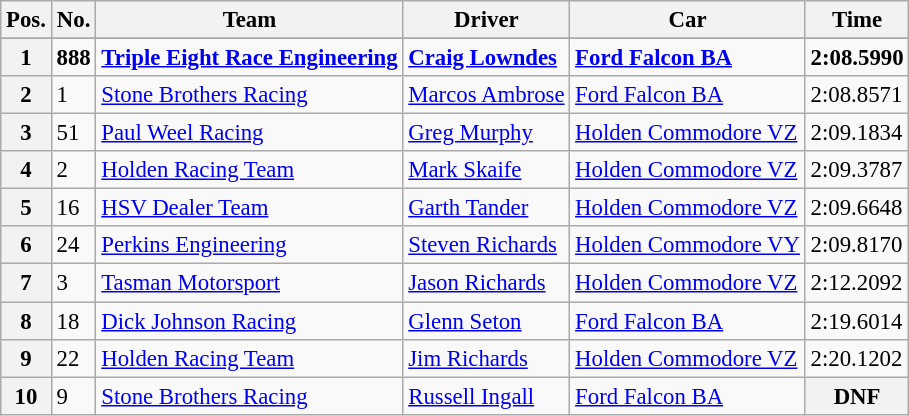<table class="wikitable" style="font-size: 95%;">
<tr>
<th>Pos.</th>
<th>No.</th>
<th>Team</th>
<th>Driver</th>
<th>Car</th>
<th>Time</th>
</tr>
<tr>
</tr>
<tr style="font-weight:bold">
<th>1</th>
<td>888</td>
<td><a href='#'>Triple Eight Race Engineering</a></td>
<td> <a href='#'>Craig Lowndes</a></td>
<td><a href='#'>Ford Falcon BA</a></td>
<td>2:08.5990</td>
</tr>
<tr>
<th>2</th>
<td>1</td>
<td><a href='#'>Stone Brothers Racing</a></td>
<td> <a href='#'>Marcos Ambrose</a></td>
<td><a href='#'>Ford Falcon BA</a></td>
<td>2:08.8571</td>
</tr>
<tr>
<th>3</th>
<td>51</td>
<td><a href='#'>Paul Weel Racing</a></td>
<td> <a href='#'>Greg Murphy</a></td>
<td><a href='#'>Holden Commodore VZ</a></td>
<td>2:09.1834</td>
</tr>
<tr>
<th>4</th>
<td>2</td>
<td><a href='#'>Holden Racing Team</a></td>
<td> <a href='#'>Mark Skaife</a></td>
<td><a href='#'>Holden Commodore VZ</a></td>
<td>2:09.3787</td>
</tr>
<tr>
<th>5</th>
<td>16</td>
<td><a href='#'>HSV Dealer Team</a></td>
<td> <a href='#'>Garth Tander</a></td>
<td><a href='#'>Holden Commodore VZ</a></td>
<td>2:09.6648</td>
</tr>
<tr>
<th>6</th>
<td>24</td>
<td><a href='#'>Perkins Engineering</a></td>
<td> <a href='#'>Steven Richards</a></td>
<td><a href='#'>Holden Commodore VY</a></td>
<td>2:09.8170</td>
</tr>
<tr>
<th>7</th>
<td>3</td>
<td><a href='#'>Tasman Motorsport</a></td>
<td> <a href='#'>Jason Richards</a></td>
<td><a href='#'>Holden Commodore VZ</a></td>
<td>2:12.2092</td>
</tr>
<tr>
<th>8</th>
<td>18</td>
<td><a href='#'>Dick Johnson Racing</a></td>
<td> <a href='#'>Glenn Seton</a></td>
<td><a href='#'>Ford Falcon BA</a></td>
<td>2:19.6014</td>
</tr>
<tr>
<th>9</th>
<td>22</td>
<td><a href='#'>Holden Racing Team</a></td>
<td> <a href='#'>Jim Richards</a></td>
<td><a href='#'>Holden Commodore VZ</a></td>
<td>2:20.1202</td>
</tr>
<tr>
<th>10</th>
<td>9</td>
<td><a href='#'>Stone Brothers Racing</a></td>
<td> <a href='#'>Russell Ingall</a></td>
<td><a href='#'>Ford Falcon BA</a></td>
<th>DNF</th>
</tr>
</table>
